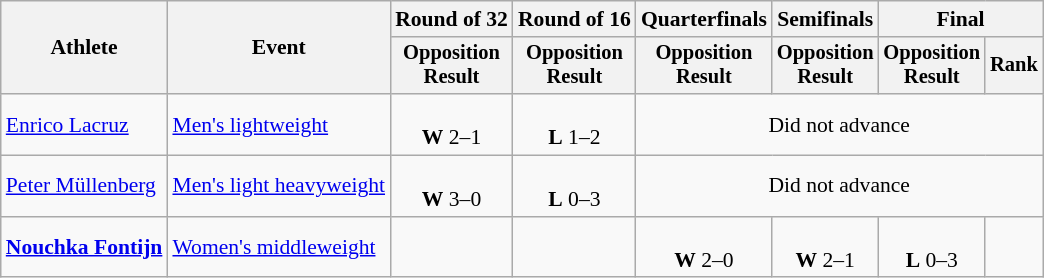<table class="wikitable" style="font-size:90%">
<tr>
<th rowspan=2>Athlete</th>
<th rowspan=2>Event</th>
<th>Round of 32</th>
<th>Round of 16</th>
<th>Quarterfinals</th>
<th>Semifinals</th>
<th colspan=2>Final</th>
</tr>
<tr style="font-size:95%">
<th>Opposition<br>Result</th>
<th>Opposition<br>Result</th>
<th>Opposition<br>Result</th>
<th>Opposition<br>Result</th>
<th>Opposition<br>Result</th>
<th>Rank</th>
</tr>
<tr align=center>
<td align=left><a href='#'>Enrico Lacruz</a></td>
<td align=left><a href='#'>Men's lightweight</a></td>
<td><br><strong>W</strong> 2–1</td>
<td><br><strong>L</strong> 1–2</td>
<td colspan=4>Did not advance</td>
</tr>
<tr align=center>
<td align=left><a href='#'>Peter Müllenberg</a></td>
<td align=left><a href='#'>Men's light heavyweight</a></td>
<td><br><strong>W</strong> 3–0</td>
<td><br><strong>L</strong> 0–3</td>
<td colspan=4>Did not advance</td>
</tr>
<tr align=center>
<td align=left><strong><a href='#'>Nouchka Fontijn</a></strong></td>
<td align=left><a href='#'>Women's middleweight</a></td>
<td></td>
<td></td>
<td><br><strong>W</strong> 2–0</td>
<td><br><strong>W</strong> 2–1</td>
<td><br><strong>L</strong> 0–3</td>
<td></td>
</tr>
</table>
